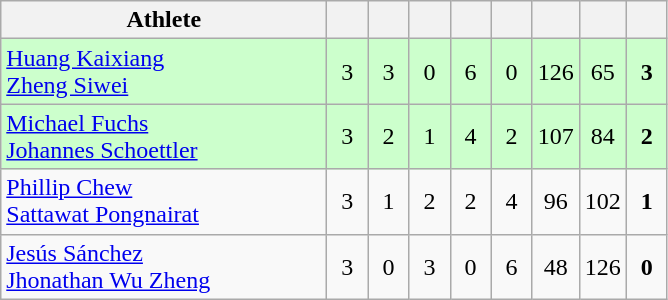<table class=wikitable style="text-align:center">
<tr>
<th width=210>Athlete</th>
<th width=20></th>
<th width=20></th>
<th width=20></th>
<th width=20></th>
<th width=20></th>
<th width=20></th>
<th width=20></th>
<th width=20></th>
</tr>
<tr bgcolor=ccffcc>
<td style="text-align:left"> <a href='#'>Huang Kaixiang</a><br> <a href='#'>Zheng Siwei</a></td>
<td>3</td>
<td>3</td>
<td>0</td>
<td>6</td>
<td>0</td>
<td>126</td>
<td>65</td>
<td><strong>3</strong></td>
</tr>
<tr bgcolor=ccffcc>
<td style="text-align:left"> <a href='#'>Michael Fuchs</a><br> <a href='#'>Johannes Schoettler</a></td>
<td>3</td>
<td>2</td>
<td>1</td>
<td>4</td>
<td>2</td>
<td>107</td>
<td>84</td>
<td><strong>2</strong></td>
</tr>
<tr>
<td style="text-align:left"> <a href='#'>Phillip Chew</a><br> <a href='#'>Sattawat Pongnairat</a></td>
<td>3</td>
<td>1</td>
<td>2</td>
<td>2</td>
<td>4</td>
<td>96</td>
<td>102</td>
<td><strong>1</strong></td>
</tr>
<tr>
<td style="text-align:left"> <a href='#'>Jesús Sánchez</a><br> <a href='#'>Jhonathan Wu Zheng</a></td>
<td>3</td>
<td>0</td>
<td>3</td>
<td>0</td>
<td>6</td>
<td>48</td>
<td>126</td>
<td><strong>0</strong></td>
</tr>
</table>
